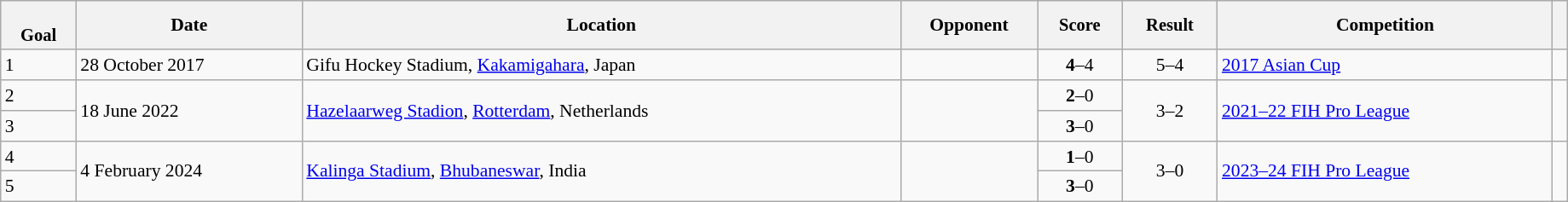<table class="wikitable sortable" style="font-size:90%" width=97%>
<tr>
<th style="font-size:95%;" data-sort-type=number><br>Goal</th>
<th align=center>Date</th>
<th>Location</th>
<th width=100>Opponent</th>
<th data-sort-type="number" style="font-size:95%">Score</th>
<th data-sort-type="number" style="font-size:95%">Result</th>
<th>Competition</th>
<th></th>
</tr>
<tr>
<td>1</td>
<td>28 October 2017</td>
<td>Gifu Hockey Stadium, <a href='#'>Kakamigahara</a>, Japan</td>
<td></td>
<td align="center"><strong>4</strong>–4</td>
<td align="center">5–4</td>
<td><a href='#'>2017 Asian Cup</a></td>
<td></td>
</tr>
<tr>
<td>2</td>
<td rowspan=2>18 June 2022</td>
<td rowspan=2><a href='#'>Hazelaarweg Stadion</a>, <a href='#'>Rotterdam</a>, Netherlands</td>
<td rowspan=2></td>
<td align="center"><strong>2</strong>–0</td>
<td rowspan=2; align="center">3–2</td>
<td rowspan=2><a href='#'>2021–22 FIH Pro League</a></td>
<td rowspan=2></td>
</tr>
<tr>
<td>3</td>
<td align="center"><strong>3</strong>–0</td>
</tr>
<tr>
<td>4</td>
<td rowspan=2>4 February 2024</td>
<td rowspan=2><a href='#'>Kalinga Stadium</a>, <a href='#'>Bhubaneswar</a>, India</td>
<td rowspan=2></td>
<td align="center"><strong>1</strong>–0</td>
<td rowspan=2; align="center">3–0</td>
<td rowspan=2><a href='#'>2023–24 FIH Pro League</a></td>
<td rowspan=2></td>
</tr>
<tr>
<td>5</td>
<td align="center"><strong>3</strong>–0</td>
</tr>
</table>
